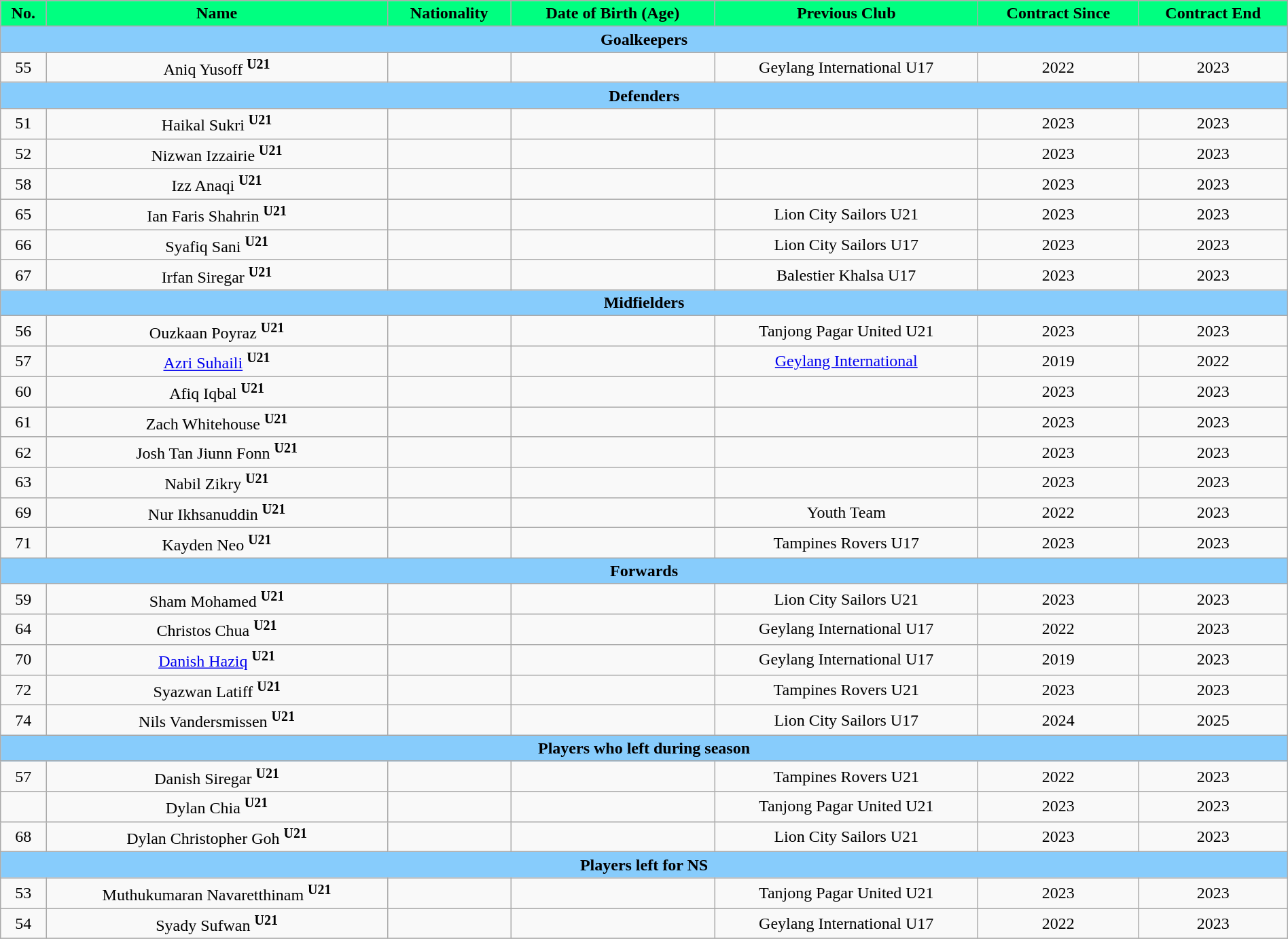<table class="wikitable" style="text-align:center; font-size:100%; width:100%;">
<tr>
<th style="background:#00FF80; color:black; text-align:center;">No.</th>
<th style="background:#00FF80; color:black; text-align:center;">Name</th>
<th style="background:#00FF80; color:black; text-align:center;">Nationality</th>
<th style="background:#00FF80; color:black; text-align:center;">Date of Birth (Age)</th>
<th style="background:#00FF80; color:black; text-align:center;">Previous Club</th>
<th style="background:#00FF80; color:black; text-align:center;">Contract Since</th>
<th style="background:#00FF80; color:black; text-align:center;">Contract End</th>
</tr>
<tr>
<th colspan="8" style="background:#87CCFC; color: black; text-align:center;">Goalkeepers</th>
</tr>
<tr>
<td>55</td>
<td>Aniq Yusoff <sup><strong>U21</strong></sup></td>
<td></td>
<td></td>
<td> Geylang International U17</td>
<td>2022</td>
<td>2023</td>
</tr>
<tr>
<th colspan="8" style="background:#87CCFC; color:black; text-align:center;">Defenders</th>
</tr>
<tr>
<td>51</td>
<td>Haikal Sukri <sup><strong>U21</strong></sup></td>
<td></td>
<td></td>
<td></td>
<td>2023</td>
<td>2023</td>
</tr>
<tr>
<td>52</td>
<td>Nizwan Izzairie <sup><strong>U21</strong></sup></td>
<td></td>
<td></td>
<td></td>
<td>2023</td>
<td>2023</td>
</tr>
<tr>
<td>58</td>
<td>Izz Anaqi  <sup><strong>U21</strong></sup></td>
<td></td>
<td></td>
<td></td>
<td>2023</td>
<td>2023</td>
</tr>
<tr>
<td>65</td>
<td>Ian Faris Shahrin <sup><strong>U21</strong></sup></td>
<td></td>
<td></td>
<td> Lion City Sailors U21</td>
<td>2023</td>
<td>2023</td>
</tr>
<tr>
<td>66</td>
<td>Syafiq Sani <sup><strong>U21</strong></sup></td>
<td></td>
<td></td>
<td> Lion City Sailors U17</td>
<td>2023</td>
<td>2023</td>
</tr>
<tr>
<td>67</td>
<td>Irfan Siregar <sup><strong>U21</strong></sup></td>
<td></td>
<td></td>
<td> Balestier Khalsa U17</td>
<td>2023</td>
<td>2023</td>
</tr>
<tr>
<th colspan="8" style="background:#87CCFC; color:black; text-align:center;">Midfielders</th>
</tr>
<tr>
<td>56</td>
<td>Ouzkaan Poyraz <sup><strong>U21</strong></sup></td>
<td></td>
<td></td>
<td> Tanjong Pagar United U21</td>
<td>2023</td>
<td>2023</td>
</tr>
<tr>
<td>57</td>
<td><a href='#'>Azri Suhaili</a> <sup><strong>U21</strong></sup></td>
<td></td>
<td></td>
<td> <a href='#'>Geylang International</a></td>
<td>2019</td>
<td>2022</td>
</tr>
<tr>
<td>60</td>
<td>Afiq Iqbal <sup><strong>U21</strong></sup></td>
<td></td>
<td></td>
<td></td>
<td>2023</td>
<td>2023</td>
</tr>
<tr>
<td>61</td>
<td>Zach Whitehouse <sup><strong>U21</strong></sup></td>
<td></td>
<td></td>
<td></td>
<td>2023</td>
<td>2023</td>
</tr>
<tr>
<td>62</td>
<td>Josh Tan Jiunn Fonn <sup><strong>U21</strong></sup></td>
<td></td>
<td></td>
<td></td>
<td>2023</td>
<td>2023</td>
</tr>
<tr>
<td>63</td>
<td>Nabil Zikry <sup><strong>U21</strong></sup></td>
<td></td>
<td></td>
<td></td>
<td>2023</td>
<td>2023</td>
</tr>
<tr>
<td>69</td>
<td>Nur Ikhsanuddin <sup><strong>U21</strong></sup></td>
<td></td>
<td></td>
<td>Youth Team</td>
<td>2022</td>
<td>2023</td>
</tr>
<tr>
<td>71</td>
<td>Kayden Neo <sup><strong>U21</strong></sup></td>
<td></td>
<td></td>
<td> Tampines Rovers U17</td>
<td>2023</td>
<td>2023</td>
</tr>
<tr>
<th colspan="8" style="background:#87CCFC; color:black; text-align:center;">Forwards</th>
</tr>
<tr>
<td>59</td>
<td>Sham Mohamed <sup><strong>U21</strong></sup></td>
<td></td>
<td></td>
<td>  Lion City Sailors U21</td>
<td>2023</td>
<td>2023</td>
</tr>
<tr>
<td>64</td>
<td>Christos Chua <sup><strong>U21</strong></sup></td>
<td></td>
<td></td>
<td> Geylang International U17</td>
<td>2022</td>
<td>2023</td>
</tr>
<tr>
<td>70</td>
<td><a href='#'>Danish Haziq</a> <sup><strong>U21</strong></sup></td>
<td></td>
<td></td>
<td> Geylang International U17</td>
<td>2019</td>
<td>2023</td>
</tr>
<tr>
<td>72</td>
<td>Syazwan Latiff <sup><strong>U21</strong></sup></td>
<td></td>
<td></td>
<td> Tampines Rovers U21</td>
<td>2023</td>
<td>2023</td>
</tr>
<tr>
<td>74</td>
<td>Nils Vandersmissen <sup><strong>U21</strong></sup></td>
<td></td>
<td></td>
<td> Lion City Sailors U17</td>
<td>2024</td>
<td>2025</td>
</tr>
<tr>
<th colspan="8" style="background:#87CCFC; color:black; text-align:center;">Players who left during season</th>
</tr>
<tr>
<td>57</td>
<td>Danish Siregar <sup><strong>U21</strong></sup></td>
<td></td>
<td></td>
<td> Tampines Rovers U21</td>
<td>2022</td>
<td>2023</td>
</tr>
<tr>
<td></td>
<td>Dylan Chia <sup><strong>U21</strong></sup></td>
<td></td>
<td></td>
<td> Tanjong Pagar United U21</td>
<td>2023</td>
<td>2023</td>
</tr>
<tr>
<td>68</td>
<td>Dylan Christopher Goh <sup><strong>U21</strong></sup></td>
<td></td>
<td></td>
<td> Lion City Sailors U21</td>
<td>2023</td>
<td>2023</td>
</tr>
<tr>
<th colspan="8" style="background:#87CCFC; color:black; text-align:center;">Players left for NS</th>
</tr>
<tr>
<td>53</td>
<td>Muthukumaran Navaretthinam <sup><strong>U21</strong></sup></td>
<td></td>
<td></td>
<td> Tanjong Pagar United U21</td>
<td>2023</td>
<td>2023</td>
</tr>
<tr>
<td>54</td>
<td>Syady Sufwan <sup><strong>U21</strong></sup></td>
<td></td>
<td></td>
<td> Geylang International U17</td>
<td>2022</td>
<td>2023</td>
</tr>
<tr>
</tr>
</table>
